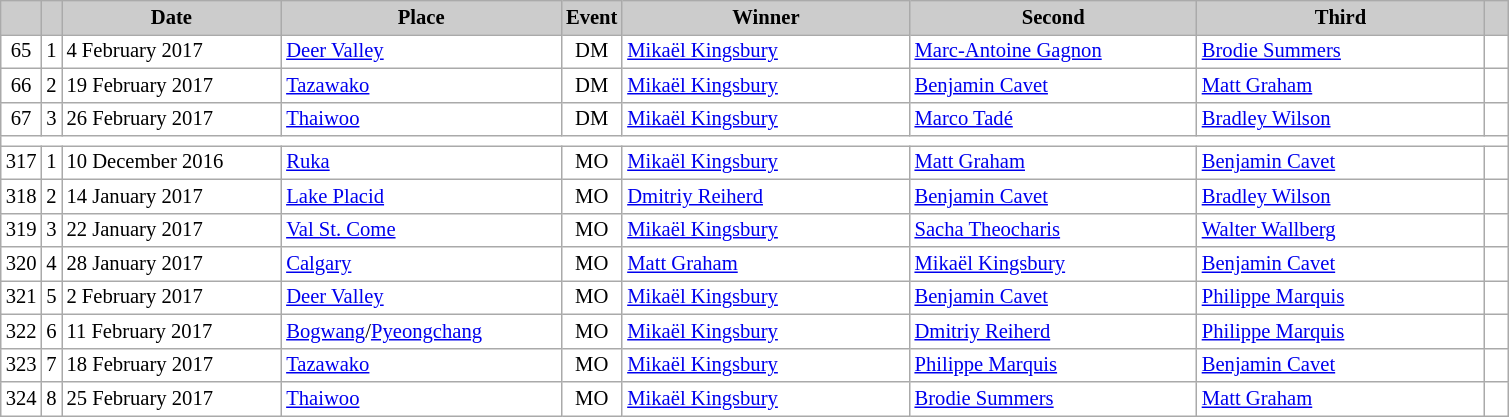<table class="wikitable plainrowheaders" style="background:#fff; font-size:86%; line-height:16px; border:grey solid 1px; border-collapse:collapse;">
<tr style="background:#ccc; text-align:center;">
<th scope="col" style="background:#ccc; width=20 px;"></th>
<th scope="col" style="background:#ccc; width=30 px;"></th>
<th scope="col" style="background:#ccc; width:140px;">Date</th>
<th scope="col" style="background:#ccc; width:180px;">Place</th>
<th scope="col" style="background:#ccc; width:15px;">Event</th>
<th scope="col" style="background:#ccc; width:185px;">Winner</th>
<th scope="col" style="background:#ccc; width:185px;">Second</th>
<th scope="col" style="background:#ccc; width:185px;">Third</th>
<th scope="col" style="background:#ccc; width:10px;"></th>
</tr>
<tr>
<td align=center>65</td>
<td align=center>1</td>
<td>4 February 2017</td>
<td> <a href='#'>Deer Valley</a></td>
<td align=center>DM</td>
<td> <a href='#'>Mikaël Kingsbury</a></td>
<td> <a href='#'>Marc-Antoine Gagnon</a></td>
<td> <a href='#'>Brodie Summers</a></td>
<td></td>
</tr>
<tr>
<td align=center>66</td>
<td align=center>2</td>
<td>19 February 2017</td>
<td> <a href='#'>Tazawako</a></td>
<td align=center>DM</td>
<td> <a href='#'>Mikaël Kingsbury</a></td>
<td> <a href='#'>Benjamin Cavet</a></td>
<td> <a href='#'>Matt Graham</a></td>
<td></td>
</tr>
<tr>
<td align=center>67</td>
<td align=center>3</td>
<td>26 February 2017</td>
<td> <a href='#'>Thaiwoo</a></td>
<td align=center>DM</td>
<td> <a href='#'>Mikaël Kingsbury</a></td>
<td> <a href='#'>Marco Tadé</a></td>
<td> <a href='#'>Bradley Wilson</a></td>
<td></td>
</tr>
<tr>
<td colspan=9></td>
</tr>
<tr>
<td align=center>317</td>
<td align=center>1</td>
<td>10 December 2016</td>
<td> <a href='#'>Ruka</a></td>
<td align=center>MO</td>
<td> <a href='#'>Mikaël Kingsbury</a></td>
<td> <a href='#'>Matt Graham</a></td>
<td> <a href='#'>Benjamin Cavet</a></td>
<td></td>
</tr>
<tr>
<td align=center>318</td>
<td align=center>2</td>
<td>14 January 2017</td>
<td> <a href='#'>Lake Placid</a></td>
<td align=center>MO</td>
<td> <a href='#'>Dmitriy Reiherd</a></td>
<td> <a href='#'>Benjamin Cavet</a></td>
<td> <a href='#'>Bradley Wilson</a></td>
<td></td>
</tr>
<tr>
<td align=center>319</td>
<td align=center>3</td>
<td>22 January 2017</td>
<td> <a href='#'>Val St. Come</a></td>
<td align=center>MO</td>
<td> <a href='#'>Mikaël Kingsbury</a></td>
<td> <a href='#'>Sacha Theocharis</a></td>
<td> <a href='#'>Walter Wallberg</a></td>
<td></td>
</tr>
<tr>
<td align=center>320</td>
<td align=center>4</td>
<td>28 January 2017</td>
<td> <a href='#'>Calgary</a></td>
<td align=center>MO</td>
<td> <a href='#'>Matt Graham</a></td>
<td> <a href='#'>Mikaël Kingsbury</a></td>
<td> <a href='#'>Benjamin Cavet</a></td>
<td></td>
</tr>
<tr>
<td align=center>321</td>
<td align=center>5</td>
<td>2 February 2017</td>
<td> <a href='#'>Deer Valley</a></td>
<td align=center>MO</td>
<td> <a href='#'>Mikaël Kingsbury</a></td>
<td> <a href='#'>Benjamin Cavet</a></td>
<td> <a href='#'>Philippe Marquis</a></td>
<td></td>
</tr>
<tr>
<td align=center>322</td>
<td align=center>6</td>
<td>11 February 2017</td>
<td> <a href='#'>Bogwang</a>/<a href='#'>Pyeongchang</a></td>
<td align=center>MO</td>
<td> <a href='#'>Mikaël Kingsbury</a></td>
<td> <a href='#'>Dmitriy Reiherd</a></td>
<td> <a href='#'>Philippe Marquis</a></td>
<td></td>
</tr>
<tr>
<td align=center>323</td>
<td align=center>7</td>
<td>18 February 2017</td>
<td> <a href='#'>Tazawako</a></td>
<td align=center>MO</td>
<td> <a href='#'>Mikaël Kingsbury</a></td>
<td> <a href='#'>Philippe Marquis</a></td>
<td> <a href='#'>Benjamin Cavet</a></td>
<td></td>
</tr>
<tr>
<td align=center>324</td>
<td align=center>8</td>
<td>25 February 2017</td>
<td> <a href='#'>Thaiwoo</a></td>
<td align=center>MO</td>
<td> <a href='#'>Mikaël Kingsbury</a></td>
<td> <a href='#'>Brodie Summers</a></td>
<td> <a href='#'>Matt Graham</a></td>
<td></td>
</tr>
</table>
